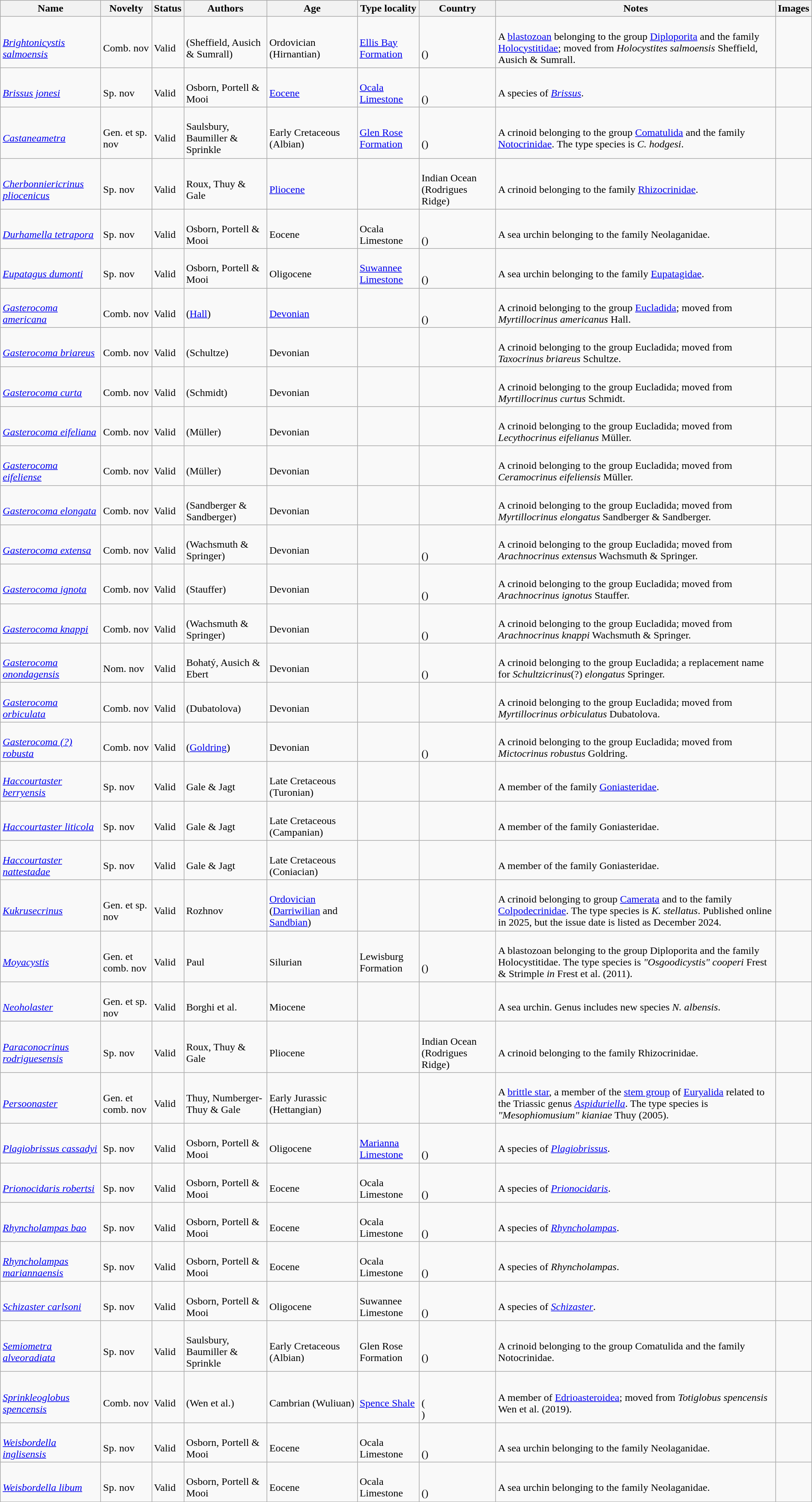<table class="wikitable sortable" align="center" width="100%">
<tr>
<th>Name</th>
<th>Novelty</th>
<th>Status</th>
<th>Authors</th>
<th>Age</th>
<th>Type locality</th>
<th>Country</th>
<th>Notes</th>
<th>Images</th>
</tr>
<tr>
<td><br><em><a href='#'>Brightonicystis salmoensis</a></em></td>
<td><br>Comb. nov</td>
<td><br>Valid</td>
<td><br>(Sheffield, Ausich & Sumrall)</td>
<td><br>Ordovician (Hirnantian)</td>
<td><br><a href='#'>Ellis Bay Formation</a></td>
<td><br><br>()</td>
<td><br>A <a href='#'>blastozoan</a> belonging to the group <a href='#'>Diploporita</a> and the family <a href='#'>Holocystitidae</a>; moved from <em>Holocystites salmoensis</em> Sheffield, Ausich & Sumrall.</td>
<td></td>
</tr>
<tr>
<td><br><em><a href='#'>Brissus jonesi</a></em></td>
<td><br>Sp. nov</td>
<td><br>Valid</td>
<td><br>Osborn, Portell & Mooi</td>
<td><br><a href='#'>Eocene</a></td>
<td><br><a href='#'>Ocala Limestone</a></td>
<td><br><br>()</td>
<td><br>A species of <em><a href='#'>Brissus</a></em>.</td>
<td></td>
</tr>
<tr>
<td><br><em><a href='#'>Castaneametra</a></em></td>
<td><br>Gen. et sp. nov</td>
<td><br>Valid</td>
<td><br>Saulsbury, Baumiller & Sprinkle</td>
<td><br>Early Cretaceous (Albian)</td>
<td><br><a href='#'>Glen Rose Formation</a></td>
<td><br><br>()</td>
<td><br>A crinoid belonging to the group <a href='#'>Comatulida</a> and the family <a href='#'>Notocrinidae</a>. The type species is <em>C. hodgesi</em>.</td>
<td></td>
</tr>
<tr>
<td><br><em><a href='#'>Cherbonniericrinus pliocenicus</a></em></td>
<td><br>Sp. nov</td>
<td><br>Valid</td>
<td><br>Roux, Thuy & Gale</td>
<td><br><a href='#'>Pliocene</a></td>
<td></td>
<td><br>Indian Ocean (Rodrigues Ridge)</td>
<td><br>A crinoid belonging to the family <a href='#'>Rhizocrinidae</a>.</td>
<td></td>
</tr>
<tr>
<td><br><em><a href='#'>Durhamella tetrapora</a></em></td>
<td><br>Sp. nov</td>
<td><br>Valid</td>
<td><br>Osborn, Portell & Mooi</td>
<td><br>Eocene</td>
<td><br>Ocala Limestone</td>
<td><br><br>()</td>
<td><br>A sea urchin belonging to the family Neolaganidae.</td>
<td></td>
</tr>
<tr>
<td><br><em><a href='#'>Eupatagus dumonti</a></em></td>
<td><br>Sp. nov</td>
<td><br>Valid</td>
<td><br>Osborn, Portell & Mooi</td>
<td><br>Oligocene</td>
<td><br><a href='#'>Suwannee Limestone</a></td>
<td><br><br>()</td>
<td><br>A sea urchin belonging to the family <a href='#'>Eupatagidae</a>.</td>
<td></td>
</tr>
<tr>
<td><br><em><a href='#'>Gasterocoma americana</a></em></td>
<td><br>Comb. nov</td>
<td><br>Valid</td>
<td><br>(<a href='#'>Hall</a>)</td>
<td><br><a href='#'>Devonian</a></td>
<td></td>
<td><br><br>()</td>
<td><br>A crinoid belonging to the group <a href='#'>Eucladida</a>; moved from <em>Myrtillocrinus americanus</em> Hall.</td>
<td></td>
</tr>
<tr>
<td><br><em><a href='#'>Gasterocoma briareus</a></em></td>
<td><br>Comb. nov</td>
<td><br>Valid</td>
<td><br>(Schultze)</td>
<td><br>Devonian</td>
<td></td>
<td><br></td>
<td><br>A crinoid belonging to the group Eucladida; moved from <em>Taxocrinus briareus</em> Schultze.</td>
<td></td>
</tr>
<tr>
<td><br><em><a href='#'>Gasterocoma curta</a></em></td>
<td><br>Comb. nov</td>
<td><br>Valid</td>
<td><br>(Schmidt)</td>
<td><br>Devonian</td>
<td></td>
<td><br></td>
<td><br>A crinoid belonging to the group Eucladida; moved from <em>Myrtillocrinus curtus</em> Schmidt.</td>
<td></td>
</tr>
<tr>
<td><br><em><a href='#'>Gasterocoma eifeliana</a></em></td>
<td><br>Comb. nov</td>
<td><br>Valid</td>
<td><br>(Müller)</td>
<td><br>Devonian</td>
<td></td>
<td><br></td>
<td><br>A crinoid belonging to the group Eucladida; moved from <em>Lecythocrinus eifelianus</em> Müller.</td>
<td></td>
</tr>
<tr>
<td><br><em><a href='#'>Gasterocoma eifeliense</a></em></td>
<td><br>Comb. nov</td>
<td><br>Valid</td>
<td><br>(Müller)</td>
<td><br>Devonian</td>
<td></td>
<td><br></td>
<td><br>A crinoid belonging to the group Eucladida; moved from <em>Ceramocrinus eifeliensis</em> Müller.</td>
<td></td>
</tr>
<tr>
<td><br><em><a href='#'>Gasterocoma elongata</a></em></td>
<td><br>Comb. nov</td>
<td><br>Valid</td>
<td><br>(Sandberger & Sandberger)</td>
<td><br>Devonian</td>
<td></td>
<td><br></td>
<td><br>A crinoid belonging to the group Eucladida; moved from <em>Myrtillocrinus elongatus</em> Sandberger & Sandberger.</td>
<td></td>
</tr>
<tr>
<td><br><em><a href='#'>Gasterocoma extensa</a></em></td>
<td><br>Comb. nov</td>
<td><br>Valid</td>
<td><br>(Wachsmuth & Springer)</td>
<td><br>Devonian</td>
<td></td>
<td><br><br>()</td>
<td><br>A crinoid belonging to the group Eucladida; moved from <em>Arachnocrinus extensus</em> Wachsmuth & Springer.</td>
<td></td>
</tr>
<tr>
<td><br><em><a href='#'>Gasterocoma ignota</a></em></td>
<td><br>Comb. nov</td>
<td><br>Valid</td>
<td><br>(Stauffer)</td>
<td><br>Devonian</td>
<td></td>
<td><br><br>()</td>
<td><br>A crinoid belonging to the group Eucladida; moved from <em>Arachnocrinus ignotus</em> Stauffer.</td>
<td></td>
</tr>
<tr>
<td><br><em><a href='#'>Gasterocoma knappi</a></em></td>
<td><br>Comb. nov</td>
<td><br>Valid</td>
<td><br>(Wachsmuth & Springer)</td>
<td><br>Devonian</td>
<td></td>
<td><br><br>()</td>
<td><br>A crinoid belonging to the group Eucladida; moved from <em>Arachnocrinus knappi</em> Wachsmuth & Springer.</td>
<td></td>
</tr>
<tr>
<td><br><em><a href='#'>Gasterocoma onondagensis</a></em></td>
<td><br>Nom. nov</td>
<td><br>Valid</td>
<td><br>Bohatý, Ausich & Ebert</td>
<td><br>Devonian</td>
<td></td>
<td><br><br>()</td>
<td><br>A crinoid belonging to the group Eucladida; a replacement name for <em>Schultzicrinus</em>(?) <em>elongatus</em> Springer.</td>
<td></td>
</tr>
<tr>
<td><br><em><a href='#'>Gasterocoma orbiculata</a></em></td>
<td><br>Comb. nov</td>
<td><br>Valid</td>
<td><br>(Dubatolova)</td>
<td><br>Devonian</td>
<td></td>
<td><br></td>
<td><br>A crinoid belonging to the group Eucladida; moved from <em>Myrtillocrinus orbiculatus</em> Dubatolova.</td>
<td></td>
</tr>
<tr>
<td><br><em><a href='#'>Gasterocoma (?) robusta</a></em></td>
<td><br>Comb. nov</td>
<td><br>Valid</td>
<td><br>(<a href='#'>Goldring</a>)</td>
<td><br>Devonian</td>
<td></td>
<td><br><br>()</td>
<td><br>A crinoid belonging to the group Eucladida; moved from <em>Mictocrinus robustus</em> Goldring.</td>
<td></td>
</tr>
<tr>
<td><br><em><a href='#'>Haccourtaster berryensis</a></em></td>
<td><br>Sp. nov</td>
<td><br>Valid</td>
<td><br>Gale & Jagt</td>
<td><br>Late Cretaceous (Turonian)</td>
<td></td>
<td><br></td>
<td><br>A member of the family <a href='#'>Goniasteridae</a>.</td>
<td></td>
</tr>
<tr>
<td><br><em><a href='#'>Haccourtaster liticola</a></em></td>
<td><br>Sp. nov</td>
<td><br>Valid</td>
<td><br>Gale & Jagt</td>
<td><br>Late Cretaceous (Campanian)</td>
<td></td>
<td><br></td>
<td><br>A member of the family Goniasteridae.</td>
<td></td>
</tr>
<tr>
<td><br><em><a href='#'>Haccourtaster nattestadae</a></em></td>
<td><br>Sp. nov</td>
<td><br>Valid</td>
<td><br>Gale & Jagt</td>
<td><br>Late Cretaceous (Coniacian)</td>
<td></td>
<td><br></td>
<td><br>A member of the family Goniasteridae.</td>
<td></td>
</tr>
<tr>
<td><br><em><a href='#'>Kukrusecrinus</a></em></td>
<td><br>Gen. et sp. nov</td>
<td><br>Valid</td>
<td><br>Rozhnov</td>
<td><br><a href='#'>Ordovician</a> (<a href='#'>Darriwilian</a> and <a href='#'>Sandbian</a>)</td>
<td></td>
<td><br></td>
<td><br>A crinoid belonging to group <a href='#'>Camerata</a> and to the family <a href='#'>Colpodecrinidae</a>. The type species is <em>K. stellatus</em>. Published online in 2025, but the issue date is listed as December 2024.</td>
<td></td>
</tr>
<tr>
<td><br><em><a href='#'>Moyacystis</a></em></td>
<td><br>Gen. et comb. nov</td>
<td><br>Valid</td>
<td><br>Paul</td>
<td><br>Silurian</td>
<td><br>Lewisburg Formation</td>
<td><br><br>()</td>
<td><br>A blastozoan belonging to the group Diploporita and the family Holocystitidae. The type species is <em>"Osgoodicystis" cooperi</em> Frest & Strimple <em>in</em> Frest et al. (2011).</td>
<td></td>
</tr>
<tr>
<td><br><em><a href='#'>Neoholaster</a></em></td>
<td><br>Gen. et sp. nov</td>
<td><br>Valid</td>
<td><br>Borghi et al.</td>
<td><br>Miocene</td>
<td></td>
<td><br></td>
<td><br>A sea urchin. Genus includes new species <em>N. albensis</em>.</td>
<td></td>
</tr>
<tr>
<td><br><em><a href='#'>Paraconocrinus rodriguesensis</a></em></td>
<td><br>Sp. nov</td>
<td><br>Valid</td>
<td><br>Roux, Thuy & Gale</td>
<td><br>Pliocene</td>
<td></td>
<td><br>Indian Ocean (Rodrigues Ridge)</td>
<td><br>A crinoid belonging to the family Rhizocrinidae.</td>
<td></td>
</tr>
<tr>
<td><br><em><a href='#'>Persoonaster</a></em></td>
<td><br>Gen. et comb. nov</td>
<td><br>Valid</td>
<td><br>Thuy, Numberger-Thuy & Gale</td>
<td><br>Early Jurassic (Hettangian)</td>
<td></td>
<td><br></td>
<td><br>A <a href='#'>brittle star</a>, a member of the <a href='#'>stem group</a> of <a href='#'>Euryalida</a> related to the Triassic genus <em><a href='#'>Aspiduriella</a></em>. The type species is <em>"Mesophiomusium" kianiae</em> Thuy (2005).</td>
<td></td>
</tr>
<tr>
<td><br><em><a href='#'>Plagiobrissus cassadyi</a></em></td>
<td><br>Sp. nov</td>
<td><br>Valid</td>
<td><br>Osborn, Portell & Mooi</td>
<td><br>Oligocene</td>
<td><br><a href='#'>Marianna Limestone</a></td>
<td><br><br>()</td>
<td><br>A species of <em><a href='#'>Plagiobrissus</a></em>.</td>
<td></td>
</tr>
<tr>
<td><br><em><a href='#'>Prionocidaris robertsi</a></em></td>
<td><br>Sp. nov</td>
<td><br>Valid</td>
<td><br>Osborn, Portell & Mooi</td>
<td><br>Eocene</td>
<td><br>Ocala Limestone</td>
<td><br><br>()</td>
<td><br>A species of <em><a href='#'>Prionocidaris</a></em>.</td>
<td></td>
</tr>
<tr>
<td><br><em><a href='#'>Rhyncholampas bao</a></em></td>
<td><br>Sp. nov</td>
<td><br>Valid</td>
<td><br>Osborn, Portell & Mooi</td>
<td><br>Eocene</td>
<td><br>Ocala Limestone</td>
<td><br><br>()</td>
<td><br>A species of <em><a href='#'>Rhyncholampas</a></em>.</td>
<td></td>
</tr>
<tr>
<td><br><em><a href='#'>Rhyncholampas mariannaensis</a></em></td>
<td><br>Sp. nov</td>
<td><br>Valid</td>
<td><br>Osborn, Portell & Mooi</td>
<td><br>Eocene</td>
<td><br>Ocala Limestone</td>
<td><br><br>()</td>
<td><br>A species of <em>Rhyncholampas</em>.</td>
<td></td>
</tr>
<tr>
<td><br><em><a href='#'>Schizaster carlsoni</a></em></td>
<td><br>Sp. nov</td>
<td><br>Valid</td>
<td><br>Osborn, Portell & Mooi</td>
<td><br>Oligocene</td>
<td><br>Suwannee Limestone</td>
<td><br><br>()</td>
<td><br>A species of <em><a href='#'>Schizaster</a></em>.</td>
<td></td>
</tr>
<tr>
<td><br><em><a href='#'>Semiometra alveoradiata</a></em></td>
<td><br>Sp. nov</td>
<td><br>Valid</td>
<td><br>Saulsbury, Baumiller & Sprinkle</td>
<td><br>Early Cretaceous (Albian)</td>
<td><br>Glen Rose Formation</td>
<td><br><br>()</td>
<td><br>A crinoid belonging to the group Comatulida and the family Notocrinidae.</td>
<td></td>
</tr>
<tr>
<td><br><em><a href='#'>Sprinkleoglobus spencensis</a></em></td>
<td><br>Comb. nov</td>
<td><br>Valid</td>
<td><br>(Wen et al.)</td>
<td><br>Cambrian (Wuliuan)</td>
<td><br><a href='#'>Spence Shale</a></td>
<td><br><br>(<br>)</td>
<td><br>A member of <a href='#'>Edrioasteroidea</a>; moved from <em>Totiglobus spencensis</em> Wen et al. (2019).</td>
<td></td>
</tr>
<tr>
<td><br><em><a href='#'>Weisbordella inglisensis</a></em></td>
<td><br>Sp. nov</td>
<td><br>Valid</td>
<td><br>Osborn, Portell & Mooi</td>
<td><br>Eocene</td>
<td><br>Ocala Limestone</td>
<td><br><br>()</td>
<td><br>A sea urchin belonging to the family Neolaganidae.</td>
<td></td>
</tr>
<tr>
<td><br><em><a href='#'>Weisbordella libum</a></em></td>
<td><br>Sp. nov</td>
<td><br>Valid</td>
<td><br>Osborn, Portell & Mooi</td>
<td><br>Eocene</td>
<td><br>Ocala Limestone</td>
<td><br><br>()</td>
<td><br>A sea urchin belonging to the family Neolaganidae.</td>
<td></td>
</tr>
<tr>
</tr>
</table>
